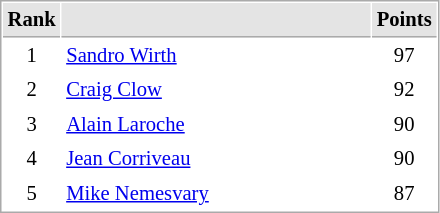<table cellspacing="1" cellpadding="3" style="border:1px solid #AAAAAA;font-size:86%">
<tr bgcolor="#E4E4E4">
<th style="border-bottom:1px solid #AAAAAA" width=10>Rank</th>
<th style="border-bottom:1px solid #AAAAAA" width=200></th>
<th style="border-bottom:1px solid #AAAAAA" width=20>Points</th>
</tr>
<tr>
<td align="center">1</td>
<td> <a href='#'>Sandro Wirth</a></td>
<td align=center>97</td>
</tr>
<tr>
<td align="center">2</td>
<td> <a href='#'>Craig Clow</a></td>
<td align=center>92</td>
</tr>
<tr>
<td align="center">3</td>
<td> <a href='#'>Alain Laroche</a></td>
<td align=center>90</td>
</tr>
<tr>
<td align="center">4</td>
<td> <a href='#'>Jean Corriveau</a></td>
<td align=center>90</td>
</tr>
<tr>
<td align="center">5</td>
<td> <a href='#'>Mike Nemesvary</a></td>
<td align=center>87</td>
</tr>
</table>
